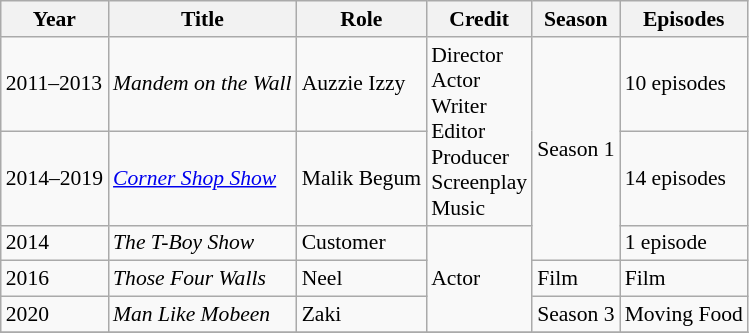<table class="wikitable" style="font-size: 90%;">
<tr>
<th>Year</th>
<th>Title</th>
<th>Role</th>
<th>Credit</th>
<th>Season</th>
<th>Episodes</th>
</tr>
<tr>
<td rowspan="1">2011–2013</td>
<td><em>Mandem on the Wall</em></td>
<td>Auzzie Izzy</td>
<td rowspan="2">Director<br>Actor<br>Writer<br>Editor<br>Producer<br>Screenplay<br>Music</td>
<td rowspan="3">Season 1</td>
<td>10 episodes</td>
</tr>
<tr>
<td rowspan="1">2014–2019</td>
<td><em><a href='#'>Corner Shop Show</a></em></td>
<td>Malik Begum</td>
<td>14 episodes</td>
</tr>
<tr>
<td rowspan="1">2014</td>
<td><em>The T-Boy Show</em></td>
<td>Customer</td>
<td rowspan="3">Actor</td>
<td>1 episode</td>
</tr>
<tr>
<td rowspan="1">2016</td>
<td><em>Those Four Walls</em></td>
<td>Neel</td>
<td>Film</td>
<td>Film</td>
</tr>
<tr>
<td rowspan="1">2020</td>
<td><em>Man Like Mobeen</em></td>
<td>Zaki</td>
<td>Season 3</td>
<td>Moving Food</td>
</tr>
<tr>
</tr>
</table>
